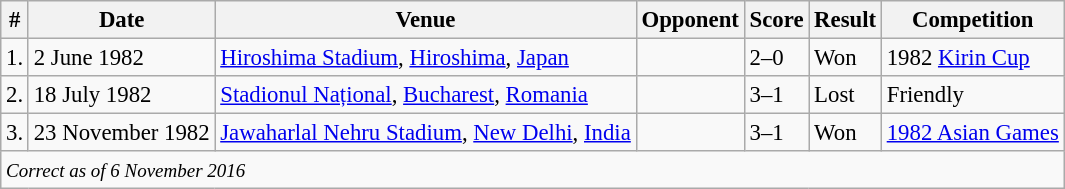<table class="wikitable" style="font-size:95%;">
<tr>
<th>#</th>
<th>Date</th>
<th>Venue</th>
<th>Opponent</th>
<th>Score</th>
<th>Result</th>
<th>Competition</th>
</tr>
<tr>
<td>1.</td>
<td>2 June 1982</td>
<td><a href='#'>Hiroshima Stadium</a>, <a href='#'>Hiroshima</a>, <a href='#'>Japan</a></td>
<td></td>
<td>2–0</td>
<td>Won</td>
<td>1982 <a href='#'>Kirin Cup</a></td>
</tr>
<tr>
<td>2.</td>
<td>18 July 1982</td>
<td><a href='#'>Stadionul Național</a>, <a href='#'>Bucharest</a>, <a href='#'>Romania</a></td>
<td></td>
<td>3–1</td>
<td>Lost</td>
<td>Friendly</td>
</tr>
<tr>
<td>3.</td>
<td>23 November 1982</td>
<td><a href='#'>Jawaharlal Nehru Stadium</a>, <a href='#'>New Delhi</a>, <a href='#'>India</a></td>
<td></td>
<td>3–1</td>
<td>Won</td>
<td><a href='#'>1982 Asian Games</a></td>
</tr>
<tr>
<td colspan="15"><small><em>Correct as of 6 November 2016</em></small></td>
</tr>
</table>
